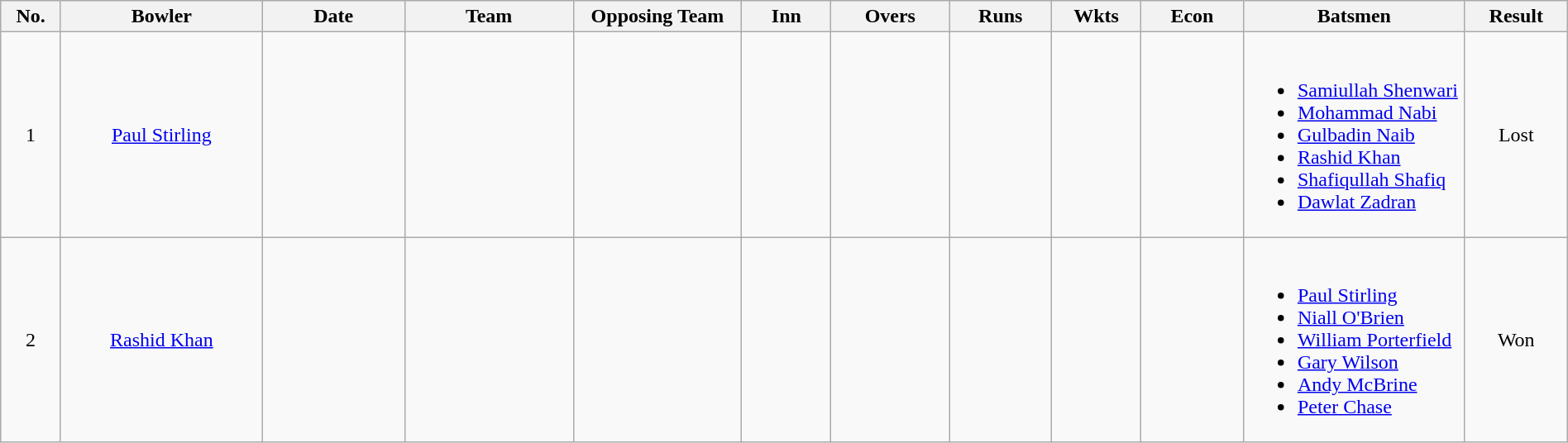<table class="wikitable" style="font-size: 100%" width="100%";>
<tr align=center>
<th scope="col" width="38">No.</th>
<th scope="col" width="145">Bowler</th>
<th scope="col" width="100">Date</th>
<th scope="col" width="120">Team</th>
<th scope="col" width="120">Opposing Team</th>
<th scope="col" width="60">Inn</th>
<th scope="col" width="82">Overs</th>
<th scope="col" width="70">Runs</th>
<th scope="col" width="60">Wkts</th>
<th scope="col" width="70">Econ</th>
<th scope="col" width="160" class="unsortable">Batsmen</th>
<th scope="col" width="70">Result</th>
</tr>
<tr align=center>
<td scope="row">1</td>
<td><a href='#'>Paul Stirling</a></td>
<td></td>
<td></td>
<td></td>
<td></td>
<td></td>
<td></td>
<td></td>
<td></td>
<td align=left><br><ul><li><a href='#'>Samiullah Shenwari</a></li><li><a href='#'>Mohammad Nabi</a></li><li><a href='#'>Gulbadin Naib</a></li><li><a href='#'>Rashid Khan</a></li><li><a href='#'>Shafiqullah Shafiq</a></li><li><a href='#'>Dawlat Zadran</a></li></ul></td>
<td>Lost</td>
</tr>
<tr align=center>
<td scope="row">2</td>
<td><a href='#'>Rashid Khan</a></td>
<td></td>
<td></td>
<td></td>
<td></td>
<td></td>
<td></td>
<td></td>
<td></td>
<td align=left><br><ul><li><a href='#'>Paul Stirling</a></li><li><a href='#'>Niall O'Brien</a></li><li><a href='#'>William Porterfield</a></li><li><a href='#'>Gary Wilson</a></li><li><a href='#'>Andy McBrine</a></li><li><a href='#'>Peter Chase</a></li></ul></td>
<td>Won</td>
</tr>
</table>
